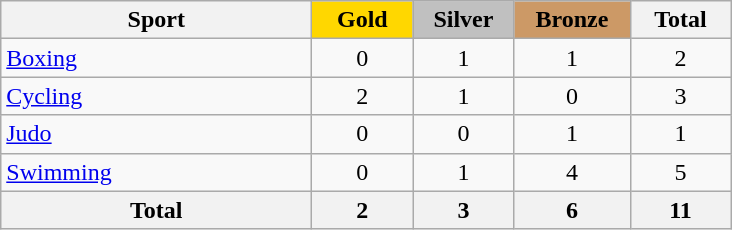<table class="wikitable sortable" style="text-align:center;">
<tr>
<th width=200>Sport</th>
<td bgcolor=gold width=60><strong>Gold</strong></td>
<td bgcolor=silver width=60><strong>Silver</strong></td>
<td bgcolor=#cc9966 width=70><strong>Bronze</strong></td>
<th width=60>Total</th>
</tr>
<tr>
<td align=left> <a href='#'>Boxing</a></td>
<td>0</td>
<td>1</td>
<td>1</td>
<td>2</td>
</tr>
<tr>
<td align=left> <a href='#'>Cycling</a></td>
<td>2</td>
<td>1</td>
<td>0</td>
<td>3</td>
</tr>
<tr>
<td align=left> <a href='#'>Judo</a></td>
<td>0</td>
<td>0</td>
<td>1</td>
<td>1</td>
</tr>
<tr>
<td align=left> <a href='#'>Swimming</a></td>
<td>0</td>
<td>1</td>
<td>4</td>
<td>5</td>
</tr>
<tr>
<th>Total</th>
<th>2</th>
<th>3</th>
<th>6</th>
<th>11</th>
</tr>
</table>
